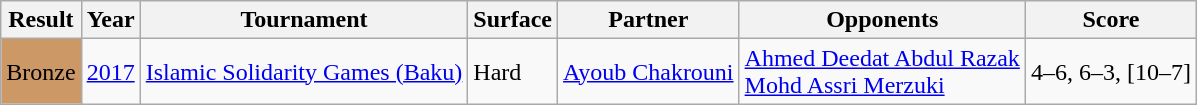<table class="sortable wikitable">
<tr>
<th>Result</th>
<th>Year</th>
<th>Tournament</th>
<th>Surface</th>
<th>Partner</th>
<th>Opponents</th>
<th class="unsortable">Score</th>
</tr>
<tr>
<td bgcolor=cc9966>Bronze</td>
<td><a href='#'>2017</a></td>
<td><a href='#'>Islamic Solidarity Games (Baku)</a></td>
<td>Hard</td>
<td> <a href='#'>Ayoub Chakrouni</a></td>
<td> <a href='#'>Ahmed Deedat Abdul Razak</a><br> <a href='#'>Mohd Assri Merzuki</a></td>
<td>4–6, 6–3, [10–7]</td>
</tr>
</table>
